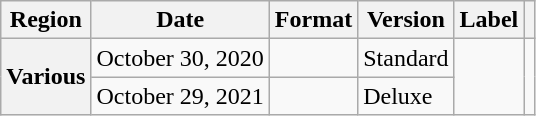<table class="wikitable sortable plainrowheaders">
<tr>
<th scope="col">Region</th>
<th scope="col">Date</th>
<th scope="col">Format</th>
<th scope="col">Version</th>
<th scope="col">Label</th>
<th scope="col"></th>
</tr>
<tr>
<th scope="row" rowspan="2">Various</th>
<td>October 30, 2020</td>
<td></td>
<td>Standard</td>
<td rowspan="2"></td>
<td align="center" rowspan="2"></td>
</tr>
<tr>
<td>October 29, 2021</td>
<td></td>
<td>Deluxe</td>
</tr>
</table>
